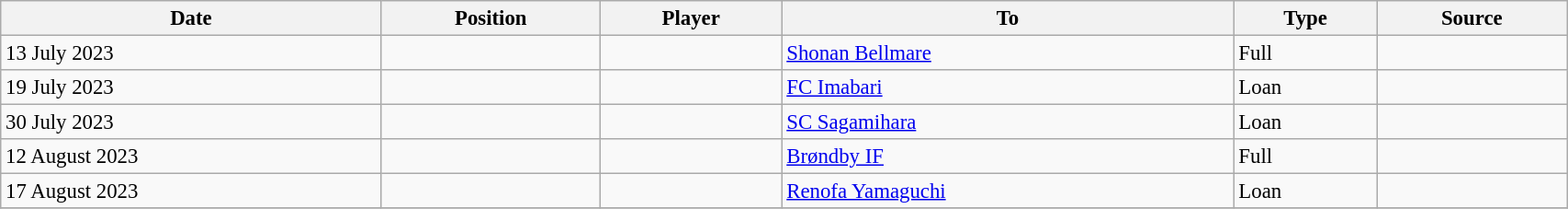<table class="wikitable sortable" style="width:90%; text-align:center; font-size:95%; text-align:left;">
<tr>
<th>Date</th>
<th>Position</th>
<th>Player</th>
<th>To</th>
<th>Type</th>
<th>Source</th>
</tr>
<tr>
<td>13 July 2023</td>
<td></td>
<td></td>
<td> <a href='#'>Shonan Bellmare</a></td>
<td>Full</td>
<td></td>
</tr>
<tr>
<td>19 July 2023</td>
<td></td>
<td></td>
<td> <a href='#'>FC Imabari</a></td>
<td>Loan</td>
<td></td>
</tr>
<tr>
<td>30 July 2023</td>
<td></td>
<td></td>
<td> <a href='#'>SC Sagamihara</a></td>
<td>Loan</td>
<td></td>
</tr>
<tr>
<td>12 August 2023</td>
<td></td>
<td></td>
<td> <a href='#'>Brøndby IF</a></td>
<td>Full</td>
<td></td>
</tr>
<tr>
<td>17 August 2023</td>
<td></td>
<td></td>
<td> <a href='#'>Renofa Yamaguchi</a></td>
<td>Loan</td>
<td></td>
</tr>
<tr>
</tr>
</table>
